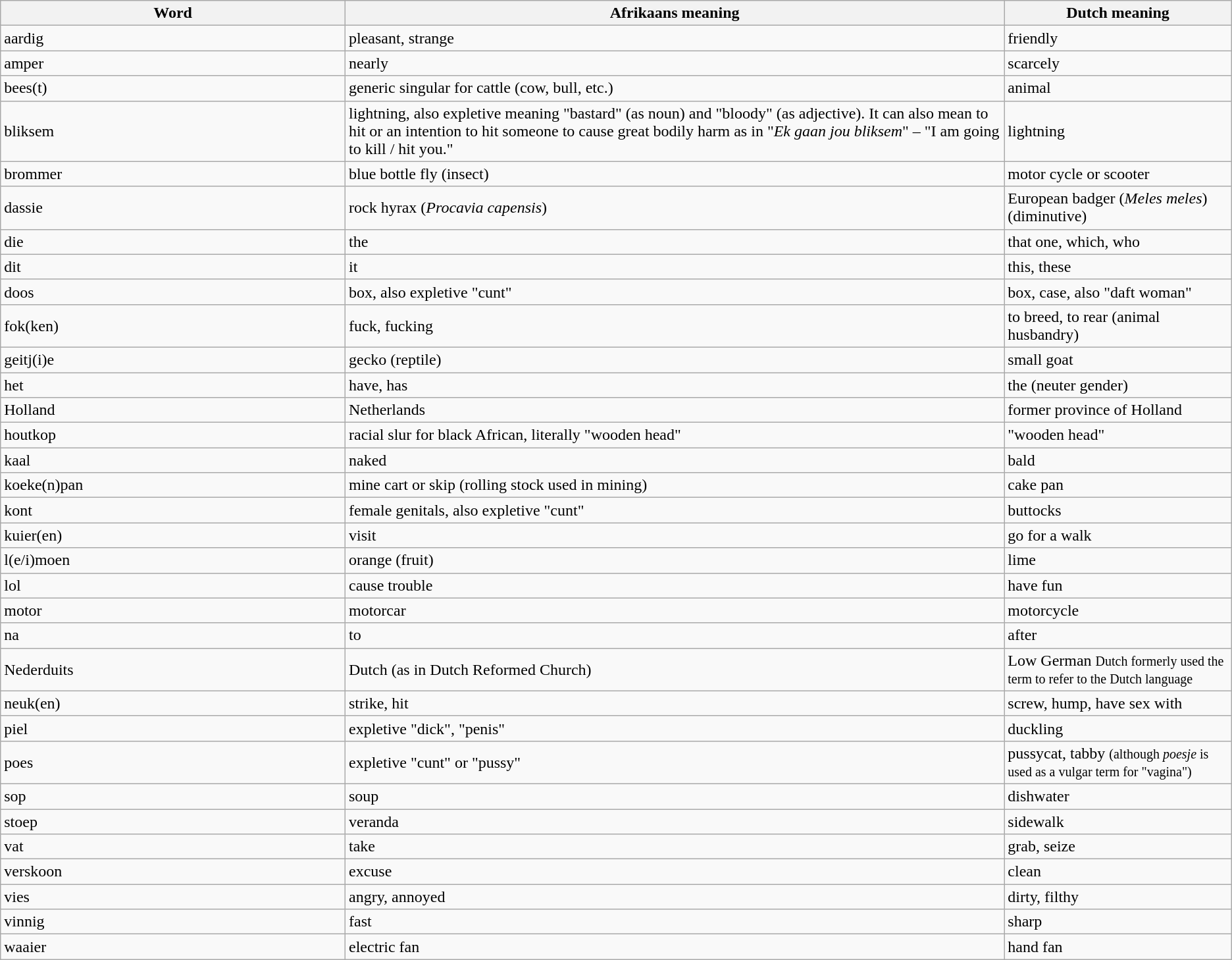<table class="wikitable sortable">
<tr>
<th style="width:28%;">Word</th>
<th>Afrikaans meaning</th>
<th>Dutch meaning</th>
</tr>
<tr>
<td>aardig</td>
<td>pleasant, strange</td>
<td>friendly</td>
</tr>
<tr>
<td>amper</td>
<td>nearly</td>
<td>scarcely</td>
</tr>
<tr>
<td>bees(t)</td>
<td>generic singular for cattle (cow, bull, etc.)</td>
<td>animal</td>
</tr>
<tr>
<td>bliksem</td>
<td>lightning, also expletive meaning "bastard" (as noun) and "bloody" (as adjective). It can also mean to hit or an intention to hit someone to cause great bodily harm as in "<em>Ek gaan jou bliksem</em>" – "I am going to kill / hit you."</td>
<td>lightning</td>
</tr>
<tr>
<td>brommer</td>
<td>blue bottle fly (insect)</td>
<td>motor cycle or scooter</td>
</tr>
<tr>
<td>dassie</td>
<td>rock hyrax (<em>Procavia capensis</em>)</td>
<td>European badger (<em>Meles meles</em>) (diminutive)</td>
</tr>
<tr>
<td>die</td>
<td>the</td>
<td>that one, which, who</td>
</tr>
<tr>
<td>dit</td>
<td>it</td>
<td>this, these</td>
</tr>
<tr>
<td>doos</td>
<td>box, also expletive "cunt"</td>
<td>box, case, also "daft woman"</td>
</tr>
<tr>
<td>fok(ken)</td>
<td>fuck, fucking</td>
<td>to breed, to rear (animal husbandry)</td>
</tr>
<tr>
<td>geitj(i)e</td>
<td>gecko (reptile)</td>
<td>small goat</td>
</tr>
<tr>
<td>het</td>
<td>have, has</td>
<td>the (neuter gender)</td>
</tr>
<tr>
<td>Holland</td>
<td>Netherlands</td>
<td>former province of Holland</td>
</tr>
<tr>
<td>houtkop</td>
<td>racial slur for black African, literally "wooden head"</td>
<td>"wooden head"</td>
</tr>
<tr>
<td>kaal</td>
<td>naked</td>
<td>bald</td>
</tr>
<tr>
<td>koeke(n)pan</td>
<td>mine cart or skip (rolling stock used in mining)</td>
<td>cake pan</td>
</tr>
<tr>
<td>kont</td>
<td>female genitals, also expletive "cunt"</td>
<td>buttocks</td>
</tr>
<tr>
<td>kuier(en)</td>
<td>visit</td>
<td>go for a walk</td>
</tr>
<tr>
<td>l(e/i)moen</td>
<td>orange (fruit)</td>
<td>lime</td>
</tr>
<tr>
<td>lol</td>
<td>cause trouble</td>
<td>have fun</td>
</tr>
<tr>
<td>motor</td>
<td>motorcar</td>
<td>motorcycle</td>
</tr>
<tr>
<td>na</td>
<td>to</td>
<td>after</td>
</tr>
<tr>
<td>Nederduits</td>
<td>Dutch (as in Dutch Reformed Church)</td>
<td>Low German <small>Dutch formerly used the term to refer to the Dutch language</small></td>
</tr>
<tr>
<td>neuk(en)</td>
<td>strike, hit</td>
<td>screw, hump, have sex with</td>
</tr>
<tr>
<td>piel</td>
<td>expletive "dick", "penis"</td>
<td>duckling</td>
</tr>
<tr>
<td>poes</td>
<td>expletive "cunt" or "pussy"</td>
<td>pussycat, tabby <small>(although <em>poesje</em> is used as a vulgar term for "vagina")</small></td>
</tr>
<tr>
<td>sop</td>
<td>soup</td>
<td>dishwater</td>
</tr>
<tr>
<td>stoep</td>
<td>veranda</td>
<td>sidewalk</td>
</tr>
<tr>
<td>vat</td>
<td>take</td>
<td>grab, seize</td>
</tr>
<tr>
<td>verskoon</td>
<td>excuse</td>
<td>clean</td>
</tr>
<tr>
<td>vies</td>
<td>angry, annoyed</td>
<td>dirty, filthy</td>
</tr>
<tr>
<td>vinnig</td>
<td>fast</td>
<td>sharp</td>
</tr>
<tr>
<td>waaier</td>
<td>electric fan</td>
<td>hand fan</td>
</tr>
</table>
